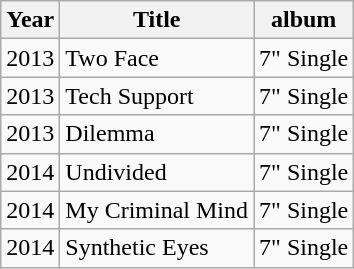<table class="wikitable sortable">
<tr>
<th>Year</th>
<th>Title</th>
<th>album</th>
</tr>
<tr>
<td>2013</td>
<td>Two Face</td>
<td>7" Single</td>
</tr>
<tr>
<td>2013</td>
<td>Tech Support</td>
<td>7" Single</td>
</tr>
<tr>
<td>2013</td>
<td>Dilemma</td>
<td>7" Single</td>
</tr>
<tr>
<td>2014</td>
<td>Undivided</td>
<td>7" Single</td>
</tr>
<tr>
<td>2014</td>
<td>My Criminal Mind</td>
<td>7" Single</td>
</tr>
<tr>
<td>2014</td>
<td>Synthetic Eyes</td>
<td>7" Single</td>
</tr>
</table>
